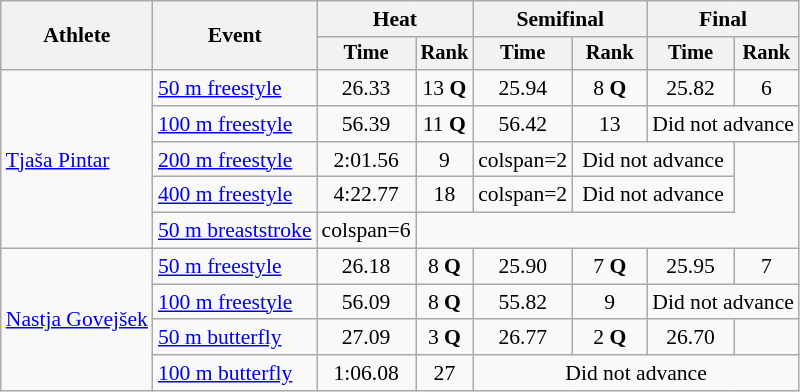<table class=wikitable style="font-size:90%">
<tr>
<th rowspan=2>Athlete</th>
<th rowspan=2>Event</th>
<th colspan="2">Heat</th>
<th colspan="2">Semifinal</th>
<th colspan="2">Final</th>
</tr>
<tr style="font-size:95%">
<th>Time</th>
<th>Rank</th>
<th>Time</th>
<th>Rank</th>
<th>Time</th>
<th>Rank</th>
</tr>
<tr align=center>
<td align=left rowspan=5><a href='#'>Tjaša Pintar</a></td>
<td align=left><a href='#'>50 m freestyle</a></td>
<td>26.33</td>
<td>13 <strong>Q</strong></td>
<td>25.94</td>
<td>8 <strong>Q</strong></td>
<td>25.82</td>
<td>6</td>
</tr>
<tr align=center>
<td align=left><a href='#'>100 m freestyle</a></td>
<td>56.39</td>
<td>11 <strong>Q</strong></td>
<td>56.42</td>
<td>13</td>
<td colspan=2>Did not advance</td>
</tr>
<tr align=center>
<td align=left><a href='#'>200 m freestyle</a></td>
<td>2:01.56</td>
<td>9</td>
<td>colspan=2 </td>
<td colspan=2>Did not advance</td>
</tr>
<tr align=center>
<td align=left><a href='#'>400 m freestyle</a></td>
<td>4:22.77</td>
<td>18</td>
<td>colspan=2 </td>
<td colspan=2>Did not advance</td>
</tr>
<tr align=center>
<td align=left><a href='#'>50 m breaststroke</a></td>
<td>colspan=6 </td>
</tr>
<tr align=center>
<td align=left rowspan=4><a href='#'>Nastja Govejšek</a></td>
<td align=left><a href='#'>50 m freestyle</a></td>
<td>26.18</td>
<td>8 <strong>Q</strong></td>
<td>25.90</td>
<td>7 <strong>Q</strong></td>
<td>25.95</td>
<td>7</td>
</tr>
<tr align=center>
<td align=left><a href='#'>100 m freestyle</a></td>
<td>56.09</td>
<td>8 <strong>Q</strong></td>
<td>55.82</td>
<td>9</td>
<td colspan=2>Did not advance</td>
</tr>
<tr align=center>
<td align=left><a href='#'>50 m butterfly</a></td>
<td>27.09</td>
<td>3 <strong>Q</strong></td>
<td>26.77</td>
<td>2 <strong>Q</strong></td>
<td>26.70</td>
<td></td>
</tr>
<tr align=center>
<td align=left><a href='#'>100 m butterfly</a></td>
<td>1:06.08</td>
<td>27</td>
<td colspan=4>Did not advance</td>
</tr>
</table>
